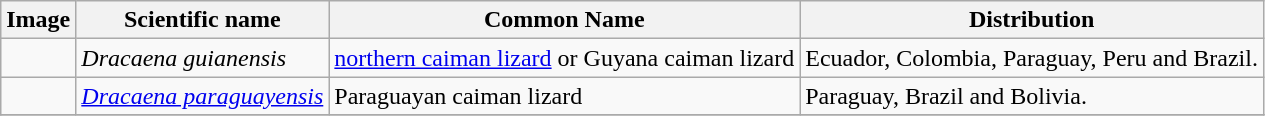<table class="wikitable">
<tr>
<th>Image</th>
<th>Scientific name</th>
<th>Common Name</th>
<th>Distribution</th>
</tr>
<tr>
<td></td>
<td><em>Dracaena guianensis</em> </td>
<td><a href='#'>northern caiman lizard</a> or Guyana caiman lizard</td>
<td>Ecuador, Colombia, Paraguay, Peru and Brazil.</td>
</tr>
<tr>
<td></td>
<td><em><a href='#'>Dracaena paraguayensis</a></em> </td>
<td>Paraguayan caiman lizard</td>
<td>Paraguay, Brazil and Bolivia.</td>
</tr>
<tr>
</tr>
</table>
